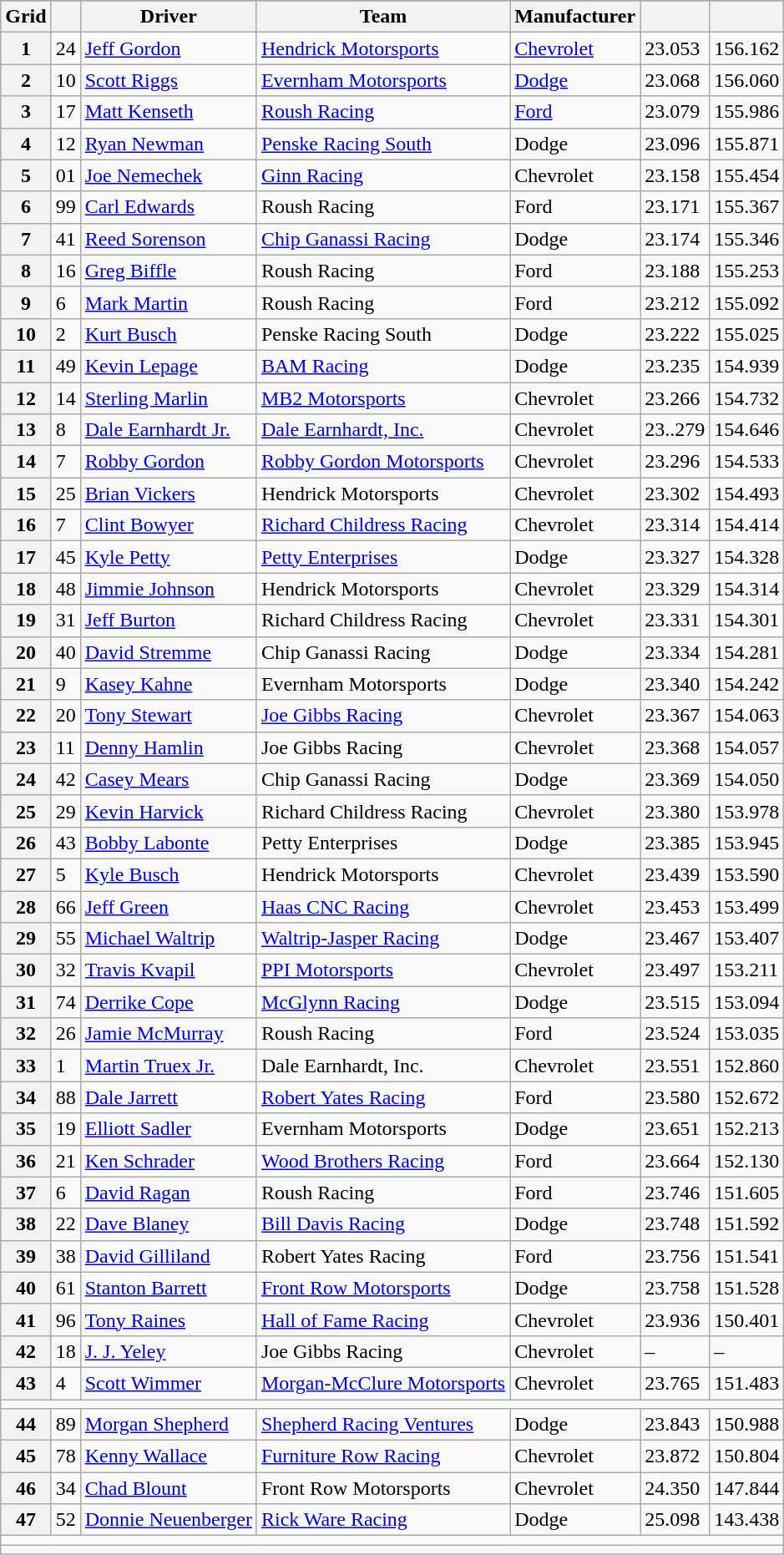<table class="wikitable">
<tr>
</tr>
<tr>
<th scope="col">Grid</th>
<th scope="col"></th>
<th scope="col">Driver</th>
<th scope="col">Team</th>
<th scope="col">Manufacturer</th>
<th scope="col"></th>
<th scope="col"></th>
</tr>
<tr>
<th scope="row">1</th>
<td>24</td>
<td><a href='#'>Jeff Gordon</a></td>
<td><a href='#'>Hendrick Motorsports</a></td>
<td><a href='#'>Chevrolet</a></td>
<td>23.053</td>
<td>156.162</td>
</tr>
<tr>
<th scope="row">2</th>
<td>10</td>
<td><a href='#'>Scott Riggs</a></td>
<td><a href='#'>Evernham Motorsports</a></td>
<td><a href='#'>Dodge</a></td>
<td>23.068</td>
<td>156.060</td>
</tr>
<tr>
<th scope="row">3</th>
<td>17</td>
<td><a href='#'>Matt Kenseth</a></td>
<td><a href='#'>Roush Racing</a></td>
<td><a href='#'>Ford</a></td>
<td>23.079</td>
<td>155.986</td>
</tr>
<tr>
<th scope="row">4</th>
<td>12</td>
<td><a href='#'>Ryan Newman</a></td>
<td><a href='#'>Penske Racing South</a></td>
<td>Dodge</td>
<td>23.096</td>
<td>155.871</td>
</tr>
<tr>
<th scope="row">5</th>
<td>01</td>
<td><a href='#'>Joe Nemechek</a></td>
<td><a href='#'>Ginn Racing</a></td>
<td>Chevrolet</td>
<td>23.158</td>
<td>155.454</td>
</tr>
<tr>
<th scope="row">6</th>
<td>99</td>
<td><a href='#'>Carl Edwards</a></td>
<td>Roush Racing</td>
<td>Ford</td>
<td>23.171</td>
<td>155.367</td>
</tr>
<tr>
<th scope="row">7</th>
<td>41</td>
<td><a href='#'>Reed Sorenson</a></td>
<td><a href='#'>Chip Ganassi Racing</a></td>
<td>Dodge</td>
<td>23.174</td>
<td>155.346</td>
</tr>
<tr>
<th scope="row">8</th>
<td>16</td>
<td><a href='#'>Greg Biffle</a></td>
<td>Roush Racing</td>
<td>Ford</td>
<td>23.188</td>
<td>155.253</td>
</tr>
<tr>
<th scope="row">9</th>
<td>6</td>
<td><a href='#'>Mark Martin</a></td>
<td>Roush Racing</td>
<td>Ford</td>
<td>23.212</td>
<td>155.092</td>
</tr>
<tr>
<th scope="row">10</th>
<td>2</td>
<td><a href='#'>Kurt Busch</a></td>
<td>Penske Racing South</td>
<td>Dodge</td>
<td>23.222</td>
<td>155.025</td>
</tr>
<tr>
<th scope="row">11</th>
<td>49</td>
<td><a href='#'>Kevin Lepage</a></td>
<td><a href='#'>BAM Racing</a></td>
<td>Dodge</td>
<td>23.235</td>
<td>154.939</td>
</tr>
<tr>
<th scope="row">12</th>
<td>14</td>
<td><a href='#'>Sterling Marlin</a></td>
<td><a href='#'>MB2 Motorsports</a></td>
<td>Chevrolet</td>
<td>23.266</td>
<td>154.732</td>
</tr>
<tr>
<th scope="row">13</th>
<td>8</td>
<td><a href='#'>Dale Earnhardt Jr.</a></td>
<td><a href='#'>Dale Earnhardt, Inc.</a></td>
<td>Chevrolet</td>
<td>23..279</td>
<td>154.646</td>
</tr>
<tr>
<th scope="row">14</th>
<td>7</td>
<td><a href='#'>Robby Gordon</a></td>
<td><a href='#'>Robby Gordon Motorsports</a></td>
<td>Chevrolet</td>
<td>23.296</td>
<td>154.533</td>
</tr>
<tr>
<th scope="row">15</th>
<td>25</td>
<td><a href='#'>Brian Vickers</a></td>
<td>Hendrick Motorsports</td>
<td>Chevrolet</td>
<td>23.302</td>
<td>154.493</td>
</tr>
<tr>
<th scope="row">16</th>
<td>7</td>
<td><a href='#'>Clint Bowyer</a></td>
<td><a href='#'>Richard Childress Racing</a></td>
<td>Chevrolet</td>
<td>23.314</td>
<td>154.414</td>
</tr>
<tr>
<th scope="row">17</th>
<td>45</td>
<td><a href='#'>Kyle Petty</a></td>
<td><a href='#'>Petty Enterprises</a></td>
<td>Dodge</td>
<td>23.327</td>
<td>154.328</td>
</tr>
<tr>
<th scope="row">18</th>
<td>48</td>
<td><a href='#'>Jimmie Johnson</a></td>
<td>Hendrick Motorsports</td>
<td>Chevrolet</td>
<td>23.329</td>
<td>154.314</td>
</tr>
<tr>
<th scope="row">19</th>
<td>31</td>
<td><a href='#'>Jeff Burton</a></td>
<td>Richard Childress Racing</td>
<td>Chevrolet</td>
<td>23.331</td>
<td>154.301</td>
</tr>
<tr>
<th scope="row">20</th>
<td>40</td>
<td><a href='#'>David Stremme</a></td>
<td>Chip Ganassi Racing</td>
<td>Dodge</td>
<td>23.334</td>
<td>154.281</td>
</tr>
<tr>
<th scope="row">21</th>
<td>9</td>
<td><a href='#'>Kasey Kahne</a></td>
<td>Evernham Motorsports</td>
<td>Dodge</td>
<td>23.340</td>
<td>154.242</td>
</tr>
<tr>
<th scope="row">22</th>
<td>20</td>
<td><a href='#'>Tony Stewart</a></td>
<td><a href='#'>Joe Gibbs Racing</a></td>
<td>Chevrolet</td>
<td>23.367</td>
<td>154.063</td>
</tr>
<tr>
<th scope="row">23</th>
<td>11</td>
<td><a href='#'>Denny Hamlin</a></td>
<td>Joe Gibbs Racing</td>
<td>Chevrolet</td>
<td>23.368</td>
<td>154.057</td>
</tr>
<tr>
<th scope="row">24</th>
<td>42</td>
<td><a href='#'>Casey Mears</a></td>
<td>Chip Ganassi Racing</td>
<td>Dodge</td>
<td>23.369</td>
<td>154.050</td>
</tr>
<tr>
<th scope="row">25</th>
<td>29</td>
<td><a href='#'>Kevin Harvick</a></td>
<td>Richard Childress Racing</td>
<td>Chevrolet</td>
<td>23.380</td>
<td>153.978</td>
</tr>
<tr>
<th scope="row">26</th>
<td>43</td>
<td><a href='#'>Bobby Labonte</a></td>
<td>Petty Enterprises</td>
<td>Dodge</td>
<td>23.385</td>
<td>153.945</td>
</tr>
<tr>
<th scope="row">27</th>
<td>5</td>
<td><a href='#'>Kyle Busch</a></td>
<td>Hendrick Motorsports</td>
<td>Chevrolet</td>
<td>23.439</td>
<td>153.590</td>
</tr>
<tr>
<th scope="row">28</th>
<td>66</td>
<td><a href='#'>Jeff Green</a></td>
<td><a href='#'>Haas CNC Racing</a></td>
<td>Chevrolet</td>
<td>23.453</td>
<td>153.499</td>
</tr>
<tr>
<th scope="row">29</th>
<td>55</td>
<td><a href='#'>Michael Waltrip</a></td>
<td><a href='#'>Waltrip-Jasper Racing</a></td>
<td>Dodge</td>
<td>23.467</td>
<td>153.407</td>
</tr>
<tr>
<th scope="row">30</th>
<td>32</td>
<td><a href='#'>Travis Kvapil</a></td>
<td><a href='#'>PPI Motorsports</a></td>
<td>Chevrolet</td>
<td>23.497</td>
<td>153.211</td>
</tr>
<tr>
<th scope="row">31</th>
<td>74</td>
<td><a href='#'>Derrike Cope</a></td>
<td><a href='#'>McGlynn Racing</a></td>
<td>Dodge</td>
<td>23.515</td>
<td>153.094</td>
</tr>
<tr>
<th scope="row">32</th>
<td>26</td>
<td><a href='#'>Jamie McMurray</a></td>
<td>Roush Racing</td>
<td>Ford</td>
<td>23.524</td>
<td>153.035</td>
</tr>
<tr>
<th scope="row">33</th>
<td>1</td>
<td><a href='#'>Martin Truex Jr.</a></td>
<td>Dale Earnhardt, Inc.</td>
<td>Chevrolet</td>
<td>23.551</td>
<td>152.860</td>
</tr>
<tr>
<th scope="row">34</th>
<td>88</td>
<td><a href='#'>Dale Jarrett</a></td>
<td><a href='#'>Robert Yates Racing</a></td>
<td>Ford</td>
<td>23.580</td>
<td>152.672</td>
</tr>
<tr>
<th scope="row">35</th>
<td>19</td>
<td><a href='#'>Elliott Sadler</a></td>
<td>Evernham Motorsports</td>
<td>Dodge</td>
<td>23.651</td>
<td>152.213</td>
</tr>
<tr>
<th scope="row">36</th>
<td>21</td>
<td><a href='#'>Ken Schrader</a></td>
<td><a href='#'>Wood Brothers Racing</a></td>
<td>Ford</td>
<td>23.664</td>
<td>152.130</td>
</tr>
<tr>
<th scope="row">37</th>
<td>6</td>
<td><a href='#'>David Ragan</a></td>
<td>Roush Racing</td>
<td>Ford</td>
<td>23.746</td>
<td>151.605</td>
</tr>
<tr>
<th scope="row">38</th>
<td>22</td>
<td><a href='#'>Dave Blaney</a></td>
<td><a href='#'>Bill Davis Racing</a></td>
<td>Dodge</td>
<td>23.748</td>
<td>151.592</td>
</tr>
<tr>
<th scope="row">39</th>
<td>38</td>
<td><a href='#'>David Gilliland</a></td>
<td>Robert Yates Racing</td>
<td>Ford</td>
<td>23.756</td>
<td>151.541</td>
</tr>
<tr>
<th scope="row">40</th>
<td>61</td>
<td><a href='#'>Stanton Barrett</a></td>
<td><a href='#'>Front Row Motorsports</a></td>
<td>Dodge</td>
<td>23.758</td>
<td>151.528</td>
</tr>
<tr>
<th scope="row">41</th>
<td>96</td>
<td><a href='#'>Tony Raines</a></td>
<td><a href='#'>Hall of Fame Racing</a></td>
<td>Chevrolet</td>
<td>23.936</td>
<td>150.401</td>
</tr>
<tr>
<th scope="row">42</th>
<td>18</td>
<td><a href='#'>J. J. Yeley</a></td>
<td>Joe Gibbs Racing</td>
<td>Chevrolet</td>
<td>–</td>
<td>–</td>
</tr>
<tr>
<th scope="row">43</th>
<td>4</td>
<td><a href='#'>Scott Wimmer</a></td>
<td><a href='#'>Morgan-McClure Motorsports</a></td>
<td>Chevrolet</td>
<td>23.765</td>
<td>151.483</td>
</tr>
<tr>
<td colspan="8"></td>
</tr>
<tr>
<th scope="row">44</th>
<td>89</td>
<td><a href='#'>Morgan Shepherd</a></td>
<td><a href='#'>Shepherd Racing Ventures</a></td>
<td>Dodge</td>
<td>23.843</td>
<td>150.988</td>
</tr>
<tr>
<th scope="row">45</th>
<td>78</td>
<td><a href='#'>Kenny Wallace</a></td>
<td><a href='#'>Furniture Row Racing</a></td>
<td>Chevrolet</td>
<td>23.872</td>
<td>150.804</td>
</tr>
<tr>
<th scope="row">46</th>
<td>34</td>
<td><a href='#'>Chad Blount</a></td>
<td>Front Row Motorsports</td>
<td>Chevrolet</td>
<td>24.350</td>
<td>147.844</td>
</tr>
<tr>
<th scope="row">47</th>
<td>52</td>
<td><a href='#'>Donnie Neuenberger</a></td>
<td><a href='#'>Rick Ware Racing</a></td>
<td>Dodge</td>
<td>25.098</td>
<td>143.438</td>
</tr>
<tr>
<td colspan="8"></td>
</tr>
<tr>
<td colspan="7"></td>
</tr>
</table>
